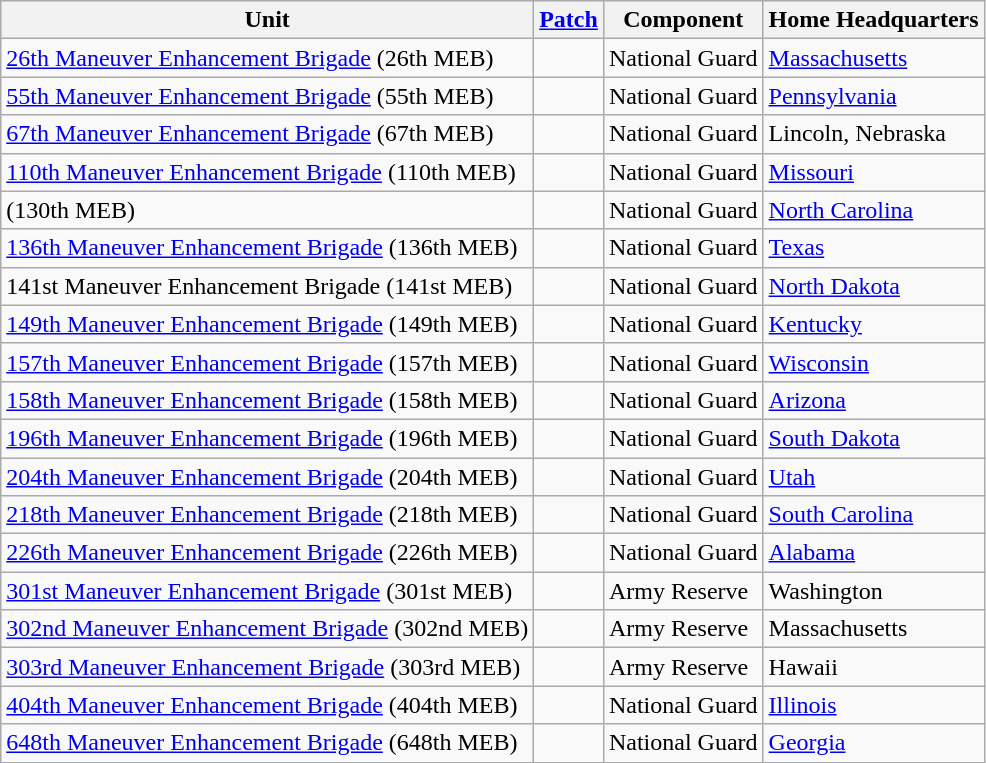<table class="wikitable">
<tr ">
<th><strong>Unit</strong></th>
<th><strong><a href='#'>Patch</a></strong></th>
<th><strong>Component</strong></th>
<th><strong>Home Headquarters</strong></th>
</tr>
<tr>
<td><a href='#'>26th Maneuver Enhancement Brigade</a> (26th MEB)</td>
<td></td>
<td>National Guard</td>
<td><a href='#'>Massachusetts</a></td>
</tr>
<tr>
<td><a href='#'>55th Maneuver Enhancement Brigade</a> (55th MEB)</td>
<td></td>
<td>National Guard</td>
<td><a href='#'>Pennsylvania</a></td>
</tr>
<tr>
<td><a href='#'>67th Maneuver Enhancement Brigade</a> (67th MEB)</td>
<td></td>
<td>National Guard</td>
<td>Lincoln, Nebraska</td>
</tr>
<tr>
<td><a href='#'>110th Maneuver Enhancement Brigade</a> (110th MEB)</td>
<td></td>
<td>National Guard</td>
<td><a href='#'>Missouri</a></td>
</tr>
<tr>
<td> (130th MEB)</td>
<td></td>
<td>National Guard</td>
<td><a href='#'>North Carolina</a></td>
</tr>
<tr>
<td><a href='#'>136th Maneuver Enhancement Brigade</a> (136th MEB)</td>
<td></td>
<td>National Guard</td>
<td><a href='#'>Texas</a></td>
</tr>
<tr>
<td>141st Maneuver Enhancement Brigade (141st MEB)</td>
<td></td>
<td>National Guard</td>
<td><a href='#'>North Dakota</a></td>
</tr>
<tr>
<td><a href='#'>149th Maneuver Enhancement Brigade</a> (149th MEB)</td>
<td></td>
<td>National Guard</td>
<td><a href='#'>Kentucky</a></td>
</tr>
<tr>
<td><a href='#'>157th Maneuver Enhancement Brigade</a> (157th MEB)</td>
<td></td>
<td>National Guard</td>
<td><a href='#'>Wisconsin</a></td>
</tr>
<tr>
<td><a href='#'>158th Maneuver Enhancement Brigade</a> (158th MEB)</td>
<td></td>
<td>National Guard</td>
<td><a href='#'>Arizona</a></td>
</tr>
<tr>
<td><a href='#'>196th Maneuver Enhancement Brigade</a> (196th MEB)</td>
<td></td>
<td>National Guard</td>
<td><a href='#'>South Dakota</a></td>
</tr>
<tr>
<td><a href='#'>204th Maneuver Enhancement Brigade</a> (204th MEB)</td>
<td></td>
<td>National Guard</td>
<td><a href='#'>Utah</a></td>
</tr>
<tr>
<td><a href='#'>218th Maneuver Enhancement Brigade</a> (218th MEB)</td>
<td></td>
<td>National Guard</td>
<td><a href='#'>South Carolina</a></td>
</tr>
<tr>
<td><a href='#'>226th Maneuver Enhancement Brigade</a> (226th MEB)</td>
<td></td>
<td>National Guard</td>
<td><a href='#'>Alabama</a></td>
</tr>
<tr>
<td><a href='#'>301st Maneuver Enhancement Brigade</a> (301st MEB)</td>
<td></td>
<td>Army Reserve</td>
<td>Washington</td>
</tr>
<tr>
<td><a href='#'>302nd Maneuver Enhancement Brigade</a> (302nd MEB)</td>
<td></td>
<td>Army Reserve</td>
<td>Massachusetts</td>
</tr>
<tr>
<td><a href='#'>303rd Maneuver Enhancement Brigade</a> (303rd MEB)</td>
<td></td>
<td>Army Reserve</td>
<td>Hawaii</td>
</tr>
<tr>
<td><a href='#'>404th Maneuver Enhancement Brigade</a> (404th MEB)</td>
<td></td>
<td>National Guard</td>
<td><a href='#'>Illinois</a></td>
</tr>
<tr>
<td><a href='#'>648th Maneuver Enhancement Brigade</a> (648th MEB)</td>
<td></td>
<td>National Guard</td>
<td><a href='#'>Georgia</a></td>
</tr>
</table>
